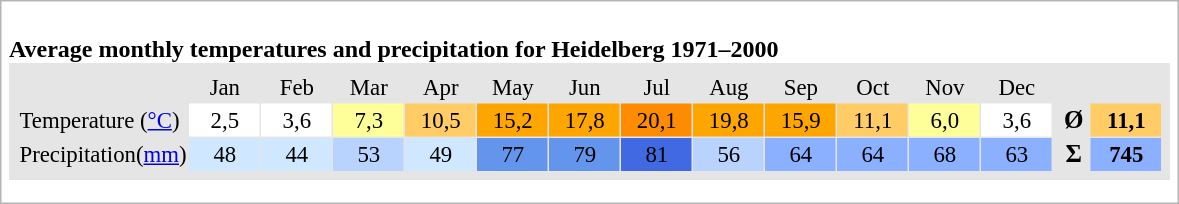<table style="background: #FFFFFF; border: 1px solid #B5B5B5; margin-bottom: .5em; margin-top: 1em;" cellspacing="4">
<tr>
<td><br><div><strong>Average monthly temperatures and precipitation for Heidelberg 1971–2000</strong></div><table border="0" cellspacing="1" cellpadding="1" style="border: 5px solid #E5E5E5; font-size: 95%; background: #E5E5E5; margin-bottom: 10px;">
<tr align="center">
<td style="height:15px"></td>
<td style="width:45px">Jan</td>
<td style="width:45px">Feb</td>
<td style="width:45px">Mar</td>
<td style="width:45px">Apr</td>
<td style="width:45px">May</td>
<td style="width:45px">Jun</td>
<td style="width:45px">Jul</td>
<td style="width:45px">Aug</td>
<td style="width:45px">Sep</td>
<td style="width:45px">Oct</td>
<td style="width:45px">Nov</td>
<td style="width:45px">Dec</td>
<td style="border-left: 6px solid #E5E5E5; border-right: 3px solid #E5E5E5;"></td>
<td style="width:45px"></td>
</tr>
<tr align="center">
<td style="height:20px; text-align:left;">Temperature (<a href='#'>°C</a>)</td>
<td style="background: #FFFFFF;">2,5</td>
<td style="background: #FFFFFF;">3,6</td>
<td style="background: #FFFF99;">7,3</td>
<td style="background: #FFCC66;">10,5</td>
<td style="background: #FFA500;">15,2</td>
<td style="background: #FFA500;">17,8</td>
<td style="background: #FF8C00;">20,1</td>
<td style="background: #FFA500;">19,8</td>
<td style="background: #FFA500;">15,9</td>
<td style="background: #FFCC66;">11,1</td>
<td style="background: #FFFF99;">6,0</td>
<td style="background: #FFFFFF;">3,6</td>
<td style="border-left: 6px solid #E5E5E5; border-right: 3px solid #E5E5E5; font-size: 110%"><strong>Ø</strong></td>
<td style="background: #FFCC66;"><strong>11,1</strong></td>
</tr>
<tr align="center">
<td style="height:20px; text-align:left;">Precipitation(<a href='#'>mm</a>)</td>
<td style="background: #CFE8FF;">48</td>
<td style="background: #CFE8FF;">44</td>
<td style="background: #B9D3FF;">53</td>
<td style="background: #CFE8FF;">49</td>
<td style="background: #6495ED;">77</td>
<td style="background: #6495ED;">79</td>
<td style="background: #4169E1;">81</td>
<td style="background: #B9D3FF;">56</td>
<td style="background: #8AB0FF;">64</td>
<td style="background: #8AB0FF;">64</td>
<td style="background: #8AB0FF;">68</td>
<td style="background: #8AB0FF;">63</td>
<td style="border-left: 6px solid #E5E5E5; border-right: 3px solid #E5E5E5; font-size: 110%"><strong>Σ</strong></td>
<td style="background: #8AB0FF;"><strong>745</strong></td>
</tr>
</table>
</td>
</tr>
</table>
